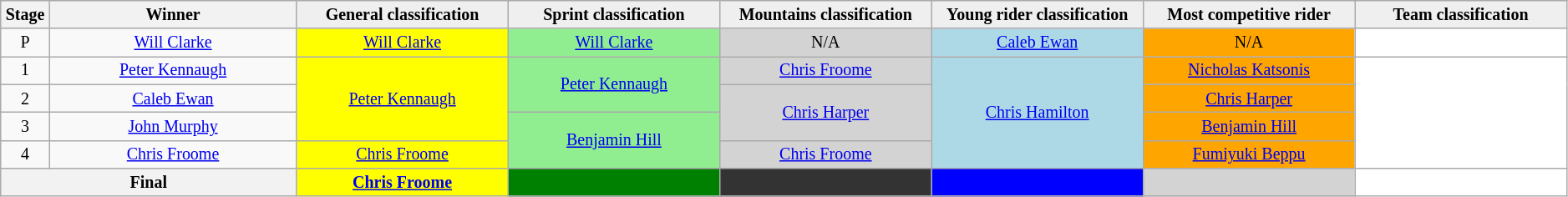<table class="wikitable" style="text-align: center; font-size:smaller;">
<tr style="background:#efefef;">
<th style="width:1%;">Stage</th>
<th style="width:14%;">Winner</th>
<th style="background:#efefef; width:12%;">General classification<br></th>
<th style="background:#efefef; width:12%;">Sprint classification<br></th>
<th style="background:#efefef; width:12%;">Mountains classification<br></th>
<th style="background:#efefef; width:12%;">Young rider classification<br></th>
<th style="background:#efefef; width:12%;">Most competitive rider<br></th>
<th style="background:#efefef; width:12%;">Team classification<br></th>
</tr>
<tr>
<td>P</td>
<td><a href='#'>Will Clarke</a></td>
<td style="background:yellow"><a href='#'>Will Clarke</a></td>
<td style="background:lightgreen"><a href='#'>Will Clarke</a></td>
<td style="background:lightgrey">N/A</td>
<td style="background:lightblue"><a href='#'>Caleb Ewan</a></td>
<td style="background:orange">N/A</td>
<td style="background:white"></td>
</tr>
<tr>
<td>1</td>
<td><a href='#'>Peter Kennaugh</a></td>
<td style="background:yellow" rowspan=3><a href='#'>Peter Kennaugh</a></td>
<td style="background:lightgreen" rowspan=2><a href='#'>Peter Kennaugh</a></td>
<td style="background:lightgrey"><a href='#'>Chris Froome</a></td>
<td style="background:lightblue" rowspan=4><a href='#'>Chris Hamilton</a></td>
<td style="background:orange"><a href='#'>Nicholas Katsonis</a></td>
<td style="background:white" rowspan=4></td>
</tr>
<tr>
<td>2</td>
<td><a href='#'>Caleb Ewan</a></td>
<td style="background:lightgrey" rowspan=2><a href='#'>Chris Harper</a></td>
<td style="background:orange"><a href='#'>Chris Harper</a></td>
</tr>
<tr>
<td>3</td>
<td><a href='#'>John Murphy</a></td>
<td style="background:lightgreen" rowspan=2><a href='#'>Benjamin Hill</a></td>
<td style="background:orange"><a href='#'>Benjamin Hill</a></td>
</tr>
<tr>
<td>4</td>
<td><a href='#'>Chris Froome</a></td>
<td style="background:yellow"><a href='#'>Chris Froome</a></td>
<td style="background:lightgrey"><a href='#'>Chris Froome</a></td>
<td style="background:orange"><a href='#'>Fumiyuki Beppu</a></td>
</tr>
<tr>
<th colspan=2><strong>Final</strong></th>
<th style="background:yellow"><a href='#'>Chris Froome</a></th>
<th style="background:green"></th>
<th style="background:#333"></th>
<th style="background:blue"></th>
<th style="background:lightgrey"></th>
<th style="background:white"></th>
</tr>
</table>
